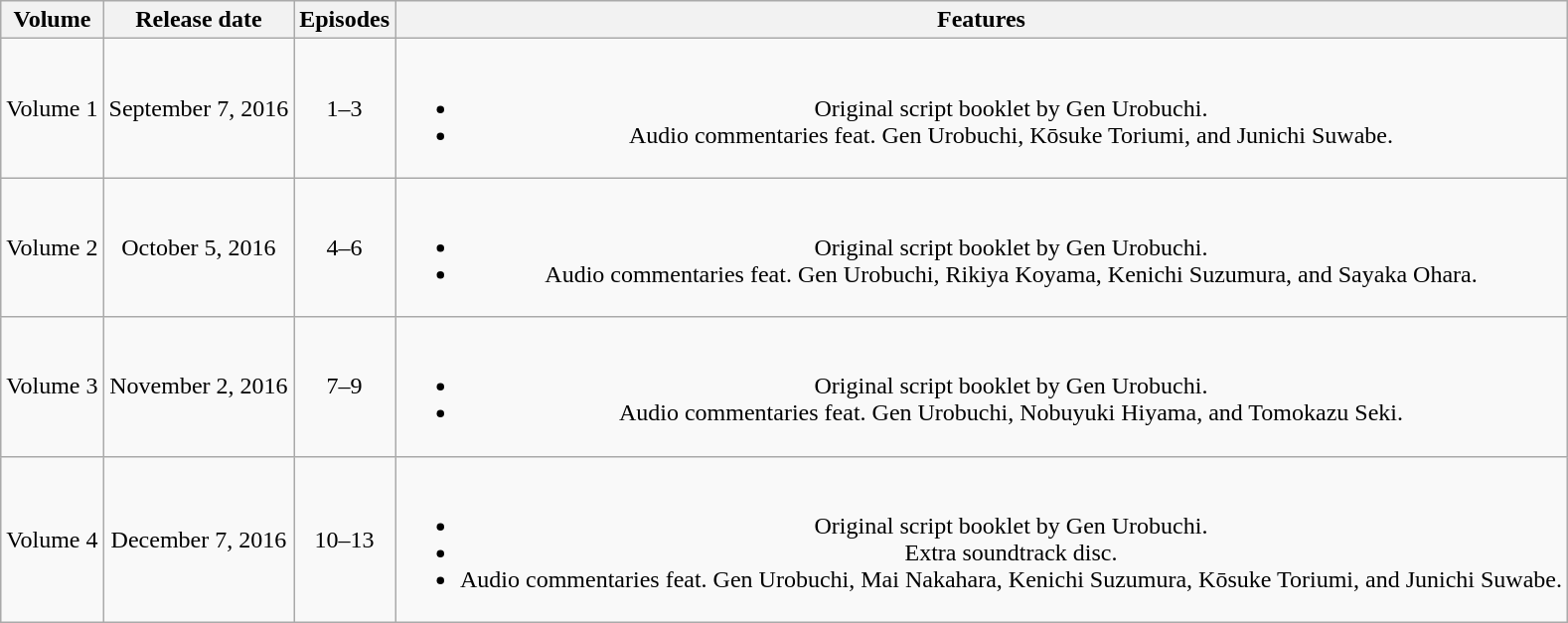<table class="wikitable" style="text-align:center;"|+ Season 1>
<tr>
<th>Volume</th>
<th>Release date</th>
<th>Episodes</th>
<th>Features</th>
</tr>
<tr>
<td>Volume 1</td>
<td>September 7, 2016</td>
<td>1–3</td>
<td><br><ul><li>Original script booklet by Gen Urobuchi.</li><li>Audio commentaries feat. Gen Urobuchi, Kōsuke Toriumi, and Junichi Suwabe.</li></ul></td>
</tr>
<tr>
<td>Volume 2</td>
<td>October 5, 2016</td>
<td>4–6</td>
<td><br><ul><li>Original script booklet by Gen Urobuchi.</li><li>Audio commentaries feat. Gen Urobuchi, Rikiya Koyama, Kenichi Suzumura, and Sayaka Ohara.</li></ul></td>
</tr>
<tr>
<td>Volume 3</td>
<td>November 2, 2016</td>
<td>7–9</td>
<td><br><ul><li>Original script booklet by Gen Urobuchi.</li><li>Audio commentaries feat. Gen Urobuchi, Nobuyuki Hiyama, and Tomokazu Seki.</li></ul></td>
</tr>
<tr>
<td>Volume 4</td>
<td>December 7, 2016</td>
<td>10–13</td>
<td><br><ul><li>Original script booklet by Gen Urobuchi.</li><li>Extra soundtrack disc.</li><li>Audio commentaries feat. Gen Urobuchi, Mai Nakahara, Kenichi Suzumura, Kōsuke Toriumi, and Junichi Suwabe.</li></ul></td>
</tr>
</table>
